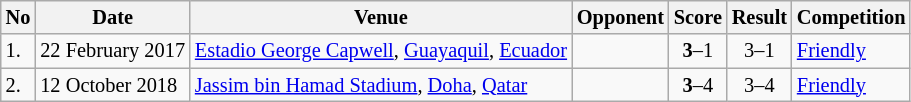<table class="wikitable" style="font-size:85%;">
<tr>
<th>No</th>
<th>Date</th>
<th>Venue</th>
<th>Opponent</th>
<th>Score</th>
<th>Result</th>
<th>Competition</th>
</tr>
<tr>
<td>1.</td>
<td>22 February 2017</td>
<td><a href='#'>Estadio George Capwell</a>, <a href='#'>Guayaquil</a>, <a href='#'>Ecuador</a></td>
<td></td>
<td align=center><strong>3</strong>–1</td>
<td align=center>3–1</td>
<td><a href='#'>Friendly</a></td>
</tr>
<tr>
<td>2.</td>
<td>12 October 2018</td>
<td><a href='#'>Jassim bin Hamad Stadium</a>, <a href='#'>Doha</a>, <a href='#'>Qatar</a></td>
<td></td>
<td align=center><strong>3</strong>–4</td>
<td align=center>3–4</td>
<td><a href='#'>Friendly</a></td>
</tr>
</table>
